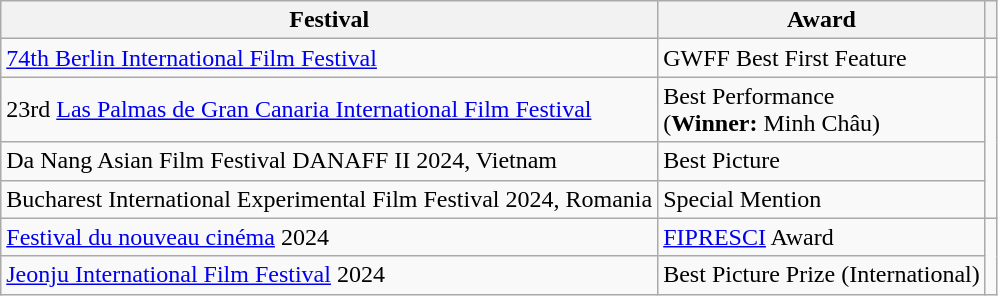<table class="wikitable sortable">
<tr>
<th>Festival</th>
<th>Award</th>
<th></th>
</tr>
<tr>
<td><a href='#'>74th Berlin International Film Festival</a></td>
<td>GWFF Best First Feature</td>
<td></td>
</tr>
<tr>
<td>23rd <a href='#'>Las Palmas de Gran Canaria International Film Festival</a></td>
<td>Best Performance<br>(<strong>Winner:</strong> Minh Châu)</td>
<td rowspan="3"></td>
</tr>
<tr>
<td>Da Nang Asian Film Festival DANAFF II 2024, Vietnam</td>
<td>Best Picture</td>
</tr>
<tr>
<td>Bucharest International Experimental Film Festival 2024, Romania</td>
<td>Special Mention</td>
</tr>
<tr>
<td><a href='#'>Festival du nouveau cinéma</a> 2024</td>
<td><a href='#'>FIPRESCI</a> Award</td>
<td rowspan="2"></td>
</tr>
<tr>
<td><a href='#'>Jeonju International Film Festival</a> 2024</td>
<td>Best Picture Prize (International)</td>
</tr>
</table>
